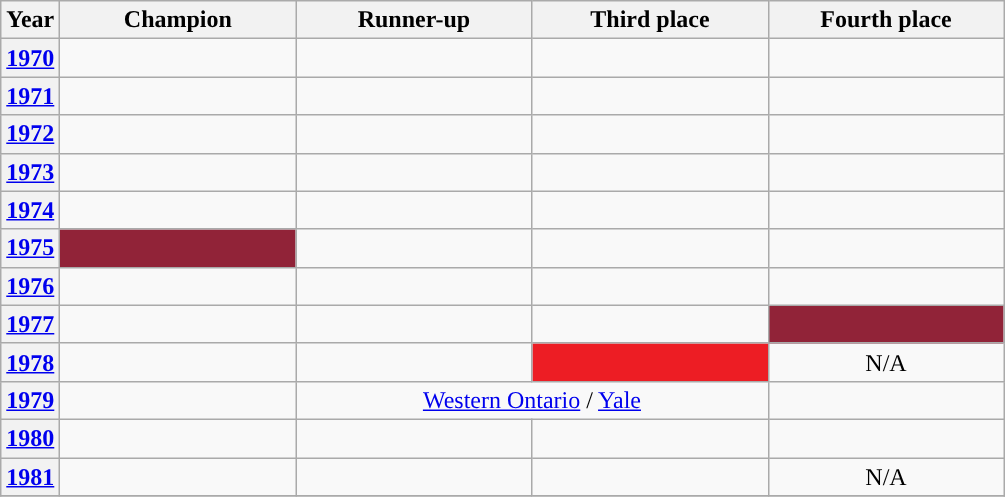<table class="wikitable" style="text-align:center" cellpadding=2 cellspacing=2>
<tr>
<th>Year</th>
<th scope="col" width="150">Champion</th>
<th scope="col" width="150">Runner-up</th>
<th scope="col" width="150">Third place</th>
<th scope="col" width="150">Fourth place</th>
</tr>
<tr>
<th><a href='#'>1970</a></th>
<td><strong><a href='#'></a></strong></td>
<td><a href='#'></a></td>
<td><a href='#'></a></td>
<td><a href='#'></a></td>
</tr>
<tr>
<th><a href='#'>1971</a></th>
<td><strong><a href='#'></a></strong></td>
<td><a href='#'></a></td>
<td><a href='#'></a></td>
<td><a href='#'></a></td>
</tr>
<tr>
<th><a href='#'>1972</a></th>
<td><strong><a href='#'></a></strong></td>
<td><a href='#'></a></td>
<td><a href='#'></a></td>
<td><a href='#'></a></td>
</tr>
<tr>
<th><a href='#'>1973</a></th>
<td><strong><a href='#'></a></strong></td>
<td><a href='#'></a></td>
<td><a href='#'></a></td>
<td><a href='#'></a></td>
</tr>
<tr>
<th><a href='#'>1974</a></th>
<td><strong><a href='#'></a></strong></td>
<td><a href='#'></a></td>
<td><a href='#'></a></td>
<td><a href='#'></a></td>
</tr>
<tr>
<th><a href='#'>1975</a></th>
<td style="color:white; background:#912338; "><strong><a href='#'></a></strong></td>
<td><a href='#'></a></td>
<td><a href='#'></a></td>
<td><a href='#'></a></td>
</tr>
<tr>
<th><a href='#'>1976</a></th>
<td><strong><a href='#'></a></strong></td>
<td><a href='#'></a></td>
<td><a href='#'></a></td>
<td><a href='#'></a></td>
</tr>
<tr>
<th><a href='#'>1977</a></th>
<td><strong><a href='#'></a></strong></td>
<td><a href='#'></a></td>
<td><a href='#'></a></td>
<td style="color:white; background:#912338; "><a href='#'></a></td>
</tr>
<tr>
<th><a href='#'>1978</a></th>
<td><strong><a href='#'></a></strong></td>
<td><a href='#'></a></td>
<td style="color:white; background:#ed1d24; "><a href='#'></a></td>
<td>N/A</td>
</tr>
<tr>
<th><a href='#'>1979</a></th>
<td><strong><a href='#'></a></strong></td>
<td Colspan=2><a href='#'>Western Ontario</a> / <a href='#'>Yale</a></td>
<td><a href='#'></a></td>
</tr>
<tr>
<th><a href='#'>1980</a></th>
<td><strong><a href='#'></a></strong></td>
<td><a href='#'></a></td>
<td><a href='#'></a></td>
<td><a href='#'></a></td>
</tr>
<tr>
<th><a href='#'>1981</a></th>
<td><strong><a href='#'></a></strong></td>
<td><a href='#'></a></td>
<td><a href='#'></a></td>
<td>N/A</td>
</tr>
<tr>
</tr>
</table>
